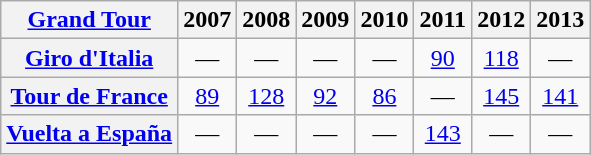<table class="wikitable plainrowheaders">
<tr>
<th scope="col"><a href='#'>Grand Tour</a></th>
<th scope="col">2007</th>
<th scope="col">2008</th>
<th scope="col">2009</th>
<th scope="col">2010</th>
<th scope="col">2011</th>
<th scope="col">2012</th>
<th scope="col">2013</th>
</tr>
<tr style="text-align:center;">
<th scope="row"> <a href='#'>Giro d'Italia</a></th>
<td>—</td>
<td>—</td>
<td>—</td>
<td>—</td>
<td><a href='#'>90</a></td>
<td><a href='#'>118</a></td>
<td>—</td>
</tr>
<tr style="text-align:center;">
<th scope="row"> <a href='#'>Tour de France</a></th>
<td><a href='#'>89</a></td>
<td><a href='#'>128</a></td>
<td><a href='#'>92</a></td>
<td><a href='#'>86</a></td>
<td>—</td>
<td><a href='#'>145</a></td>
<td><a href='#'>141</a></td>
</tr>
<tr style="text-align:center;">
<th scope="row"> <a href='#'>Vuelta a España</a></th>
<td>—</td>
<td>—</td>
<td>—</td>
<td>—</td>
<td><a href='#'>143</a></td>
<td>—</td>
<td>—</td>
</tr>
</table>
